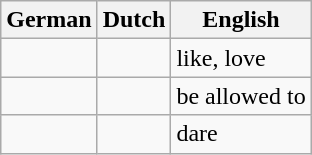<table class="wikitable">
<tr>
<th>German</th>
<th>Dutch</th>
<th>English</th>
</tr>
<tr>
<td></td>
<td></td>
<td>like, love</td>
</tr>
<tr>
<td></td>
<td></td>
<td>be allowed to</td>
</tr>
<tr>
<td></td>
<td></td>
<td>dare</td>
</tr>
</table>
